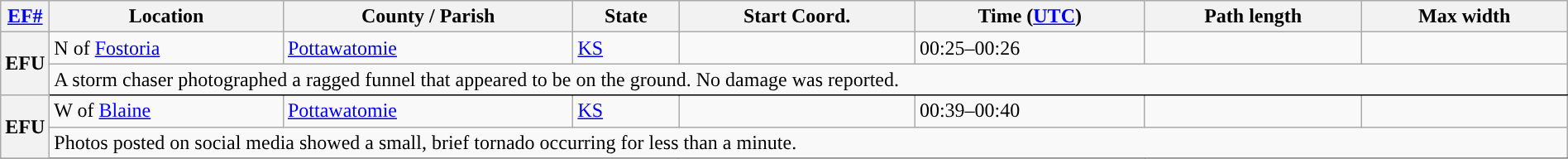<table class="wikitable sortable" style="width:100%;">
<tr>
<th scope="col" width="2%" align="center"><a href='#'>EF#</a></th>
<th scope="col" align="center" class="unsortable">Location</th>
<th scope="col" align="center" class="unsortable">County / Parish</th>
<th scope="col" align="center">State</th>
<th scope="col" align="center">Start Coord.</th>
<th scope="col" align="center">Time (<a href='#'>UTC</a>)</th>
<th scope="col" align="center">Path length</th>
<th scope="col" align="center">Max width</th>
</tr>
<tr>
<th scope="row" rowspan="2" style="background-color:#">EFU</th>
<td>N of <a href='#'>Fostoria</a></td>
<td><a href='#'>Pottawatomie</a></td>
<td><a href='#'>KS</a></td>
<td></td>
<td>00:25–00:26</td>
<td></td>
<td></td>
</tr>
<tr class="expand-child">
<td colspan="8" style=" border-bottom: 1px solid black;">A storm chaser photographed a ragged funnel that appeared to be on the ground. No damage was reported.</td>
</tr>
<tr>
<th scope="row" rowspan="2" style="background-color:#">EFU</th>
<td>W of <a href='#'>Blaine</a></td>
<td><a href='#'>Pottawatomie</a></td>
<td><a href='#'>KS</a></td>
<td></td>
<td>00:39–00:40</td>
<td></td>
<td></td>
</tr>
<tr class="expand-child">
<td colspan="8" style=" border-bottom: 1px solid black;">Photos posted on social media showed a small, brief tornado occurring for less than a minute.</td>
</tr>
<tr>
</tr>
</table>
